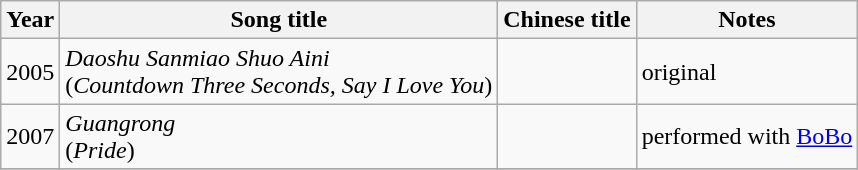<table class="wikitable sortable">
<tr>
<th>Year</th>
<th>Song title</th>
<th>Chinese title</th>
<th class="unsortable">Notes</th>
</tr>
<tr>
<td>2005</td>
<td><em>Daoshu Sanmiao Shuo Aini</em><br>(<em>Countdown Three Seconds, Say I Love You</em>)</td>
<td></td>
<td>original</td>
</tr>
<tr>
<td>2007</td>
<td><em>Guangrong</em><br>(<em>Pride</em>)</td>
<td></td>
<td>performed with <a href='#'>BoBo</a></td>
</tr>
<tr>
</tr>
</table>
